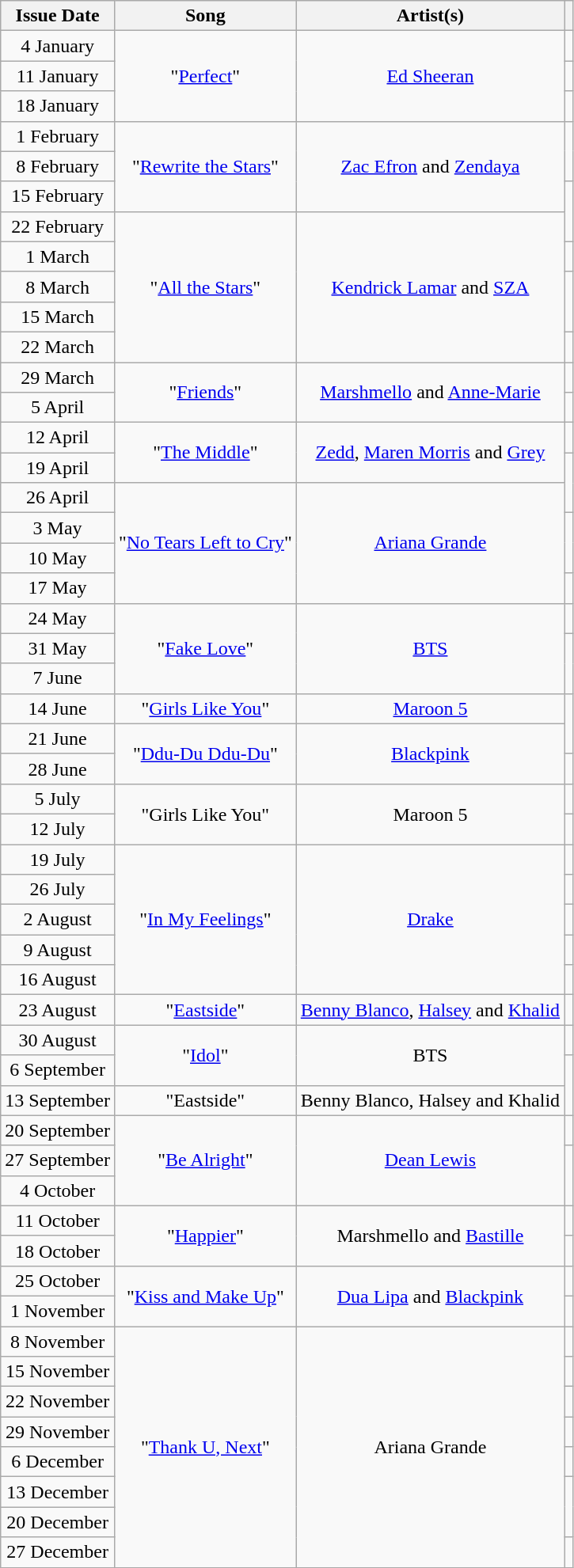<table class="wikitable" style="text-align: center;">
<tr>
<th style="text-align: center;">Issue Date</th>
<th style="text-align: center;">Song</th>
<th style="text-align: center;">Artist(s)</th>
<th style="text-align: center;"></th>
</tr>
<tr>
<td>4 January</td>
<td rowspan=3>"<a href='#'>Perfect</a>"</td>
<td rowspan=3><a href='#'>Ed Sheeran</a></td>
<td></td>
</tr>
<tr>
<td>11 January</td>
<td></td>
</tr>
<tr>
<td>18 January</td>
<td></td>
</tr>
<tr>
<td>1 February</td>
<td rowspan=3>"<a href='#'>Rewrite the Stars</a>"</td>
<td rowspan=3><a href='#'>Zac Efron</a> and <a href='#'>Zendaya</a></td>
<td rowspan=2></td>
</tr>
<tr>
<td>8 February</td>
</tr>
<tr>
<td>15 February</td>
<td rowspan=2></td>
</tr>
<tr>
<td>22 February</td>
<td rowspan=5>"<a href='#'>All the Stars</a>"</td>
<td rowspan=5><a href='#'>Kendrick Lamar</a> and <a href='#'>SZA</a></td>
</tr>
<tr>
<td>1 March</td>
<td></td>
</tr>
<tr>
<td>8 March</td>
<td rowspan=2></td>
</tr>
<tr>
<td>15 March</td>
</tr>
<tr>
<td>22 March</td>
<td></td>
</tr>
<tr>
<td>29 March</td>
<td rowspan=2>"<a href='#'>Friends</a>"</td>
<td rowspan=2><a href='#'>Marshmello</a> and <a href='#'>Anne-Marie</a></td>
<td></td>
</tr>
<tr>
<td>5 April</td>
<td></td>
</tr>
<tr>
<td>12 April</td>
<td rowspan=2>"<a href='#'>The Middle</a>"</td>
<td rowspan=2><a href='#'>Zedd</a>, <a href='#'>Maren Morris</a> and <a href='#'>Grey</a></td>
<td></td>
</tr>
<tr>
<td>19 April</td>
<td rowspan=2></td>
</tr>
<tr>
<td>26 April</td>
<td rowspan=4>"<a href='#'>No Tears Left to Cry</a>"</td>
<td rowspan=4><a href='#'>Ariana Grande</a></td>
</tr>
<tr>
<td>3 May</td>
<td rowspan=2></td>
</tr>
<tr>
<td>10 May</td>
</tr>
<tr>
<td>17 May</td>
<td></td>
</tr>
<tr>
<td>24 May</td>
<td rowspan=3>"<a href='#'>Fake Love</a>"</td>
<td rowspan=3><a href='#'>BTS</a></td>
<td></td>
</tr>
<tr>
<td>31 May</td>
<td rowspan=2></td>
</tr>
<tr>
<td>7 June</td>
</tr>
<tr>
<td>14 June</td>
<td>"<a href='#'>Girls Like You</a>"</td>
<td><a href='#'>Maroon 5</a></td>
<td rowspan=2></td>
</tr>
<tr>
<td>21 June</td>
<td rowspan=2>"<a href='#'>Ddu-Du Ddu-Du</a>"</td>
<td rowspan=2><a href='#'>Blackpink</a></td>
</tr>
<tr>
<td>28 June</td>
<td></td>
</tr>
<tr>
<td>5 July</td>
<td rowspan=2>"Girls Like You"</td>
<td rowspan=2>Maroon 5</td>
<td></td>
</tr>
<tr>
<td>12 July</td>
<td></td>
</tr>
<tr>
<td>19 July</td>
<td rowspan=5>"<a href='#'>In My Feelings</a>"</td>
<td rowspan=5><a href='#'>Drake</a></td>
<td></td>
</tr>
<tr>
<td>26 July</td>
<td></td>
</tr>
<tr>
<td>2 August</td>
<td></td>
</tr>
<tr>
<td>9 August</td>
<td></td>
</tr>
<tr>
<td>16 August</td>
<td></td>
</tr>
<tr>
<td>23 August</td>
<td>"<a href='#'>Eastside</a>"</td>
<td><a href='#'>Benny Blanco</a>, <a href='#'>Halsey</a> and <a href='#'>Khalid</a></td>
<td></td>
</tr>
<tr>
<td>30 August</td>
<td rowspan=2>"<a href='#'>Idol</a>"</td>
<td rowspan=2>BTS</td>
<td></td>
</tr>
<tr>
<td>6 September</td>
<td rowspan=2></td>
</tr>
<tr>
<td>13 September</td>
<td>"Eastside"</td>
<td>Benny Blanco, Halsey and Khalid</td>
</tr>
<tr>
<td>20 September</td>
<td rowspan=3>"<a href='#'>Be Alright</a>"</td>
<td rowspan=3><a href='#'>Dean Lewis</a></td>
<td></td>
</tr>
<tr>
<td>27 September</td>
<td rowspan=2></td>
</tr>
<tr>
<td>4 October</td>
</tr>
<tr>
<td>11 October</td>
<td rowspan=2>"<a href='#'>Happier</a>"</td>
<td rowspan=2>Marshmello and <a href='#'>Bastille</a></td>
<td></td>
</tr>
<tr>
<td>18 October</td>
<td></td>
</tr>
<tr>
<td>25 October</td>
<td rowspan=2>"<a href='#'>Kiss and Make Up</a>"</td>
<td rowspan=2><a href='#'>Dua Lipa</a> and <a href='#'>Blackpink</a></td>
<td></td>
</tr>
<tr>
<td>1 November</td>
<td></td>
</tr>
<tr>
<td>8 November</td>
<td rowspan=8>"<a href='#'>Thank U, Next</a>"</td>
<td rowspan=8>Ariana Grande</td>
<td></td>
</tr>
<tr>
<td>15 November</td>
<td></td>
</tr>
<tr>
<td>22 November</td>
<td></td>
</tr>
<tr>
<td>29 November</td>
<td></td>
</tr>
<tr>
<td>6 December</td>
<td></td>
</tr>
<tr>
<td>13 December</td>
<td rowspan=2></td>
</tr>
<tr>
<td>20 December</td>
</tr>
<tr>
<td>27 December</td>
<td></td>
</tr>
</table>
